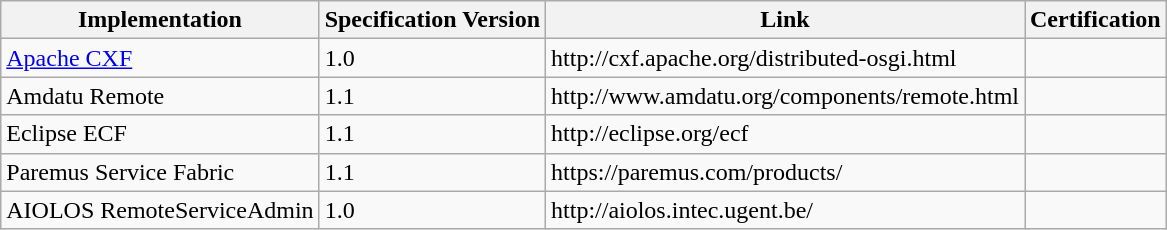<table class="wikitable sortable">
<tr>
<th>Implementation</th>
<th>Specification Version</th>
<th>Link</th>
<th>Certification</th>
</tr>
<tr>
<td><a href='#'>Apache CXF</a></td>
<td>1.0</td>
<td>http://cxf.apache.org/distributed-osgi.html</td>
<td></td>
</tr>
<tr>
<td>Amdatu Remote</td>
<td>1.1</td>
<td>http://www.amdatu.org/components/remote.html</td>
<td></td>
</tr>
<tr>
<td>Eclipse ECF</td>
<td>1.1</td>
<td>http://eclipse.org/ecf</td>
<td></td>
</tr>
<tr>
<td>Paremus Service Fabric</td>
<td>1.1</td>
<td>https://paremus.com/products/</td>
<td></td>
</tr>
<tr>
<td>AIOLOS RemoteServiceAdmin</td>
<td>1.0</td>
<td>http://aiolos.intec.ugent.be/</td>
<td></td>
</tr>
</table>
